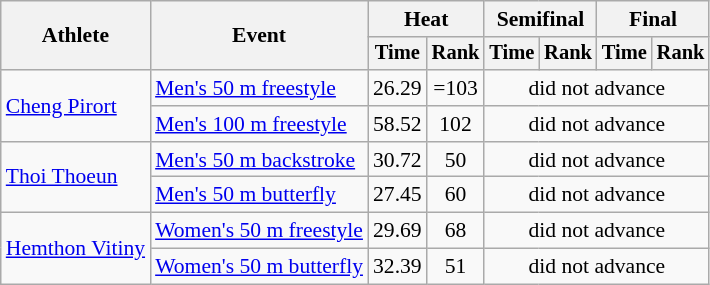<table class=wikitable style="font-size:90%">
<tr>
<th rowspan="2">Athlete</th>
<th rowspan="2">Event</th>
<th colspan="2">Heat</th>
<th colspan="2">Semifinal</th>
<th colspan="2">Final</th>
</tr>
<tr style="font-size:95%">
<th>Time</th>
<th>Rank</th>
<th>Time</th>
<th>Rank</th>
<th>Time</th>
<th>Rank</th>
</tr>
<tr align=center>
<td align=left rowspan=2><a href='#'>Cheng Pirort</a></td>
<td align=left><a href='#'>Men's 50 m freestyle</a></td>
<td>26.29</td>
<td>=103</td>
<td colspan=4>did not advance</td>
</tr>
<tr align=center>
<td align=left><a href='#'>Men's 100 m freestyle</a></td>
<td>58.52</td>
<td>102</td>
<td colspan=4>did not advance</td>
</tr>
<tr align=center>
<td align=left rowspan=2><a href='#'>Thoi Thoeun</a></td>
<td align=left><a href='#'>Men's 50 m backstroke</a></td>
<td>30.72</td>
<td>50</td>
<td colspan=4>did not advance</td>
</tr>
<tr align=center>
<td align=left><a href='#'>Men's 50 m butterfly</a></td>
<td>27.45</td>
<td>60</td>
<td colspan=4>did not advance</td>
</tr>
<tr align=center>
<td align=left rowspan=2><a href='#'>Hemthon Vitiny</a></td>
<td align=left><a href='#'>Women's 50 m freestyle</a></td>
<td>29.69</td>
<td>68</td>
<td colspan=4>did not advance</td>
</tr>
<tr align=center>
<td align=left><a href='#'>Women's 50 m butterfly</a></td>
<td>32.39</td>
<td>51</td>
<td colspan=4>did not advance</td>
</tr>
</table>
